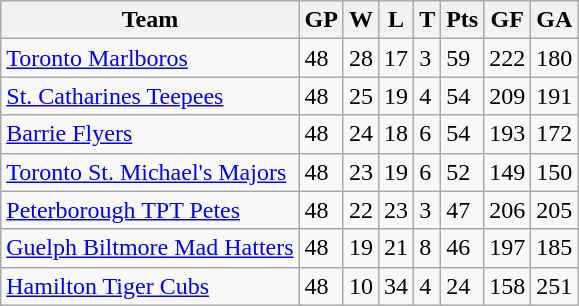<table class="wikitable">
<tr>
<th>Team</th>
<th>GP</th>
<th>W</th>
<th>L</th>
<th>T</th>
<th>Pts</th>
<th>GF</th>
<th>GA</th>
</tr>
<tr>
<td><a href='#'>Toronto Marlboros</a></td>
<td>48</td>
<td>28</td>
<td>17</td>
<td>3</td>
<td>59</td>
<td>222</td>
<td>180</td>
</tr>
<tr>
<td><a href='#'>St. Catharines Teepees</a></td>
<td>48</td>
<td>25</td>
<td>19</td>
<td>4</td>
<td>54</td>
<td>209</td>
<td>191</td>
</tr>
<tr>
<td><a href='#'>Barrie Flyers</a></td>
<td>48</td>
<td>24</td>
<td>18</td>
<td>6</td>
<td>54</td>
<td>193</td>
<td>172</td>
</tr>
<tr>
<td><a href='#'>Toronto St. Michael's Majors</a></td>
<td>48</td>
<td>23</td>
<td>19</td>
<td>6</td>
<td>52</td>
<td>149</td>
<td>150</td>
</tr>
<tr>
<td><a href='#'>Peterborough TPT Petes</a></td>
<td>48</td>
<td>22</td>
<td>23</td>
<td>3</td>
<td>47</td>
<td>206</td>
<td>205</td>
</tr>
<tr>
<td><a href='#'>Guelph Biltmore Mad Hatters</a></td>
<td>48</td>
<td>19</td>
<td>21</td>
<td>8</td>
<td>46</td>
<td>197</td>
<td>185</td>
</tr>
<tr>
<td><a href='#'>Hamilton Tiger Cubs</a></td>
<td>48</td>
<td>10</td>
<td>34</td>
<td>4</td>
<td>24</td>
<td>158</td>
<td>251</td>
</tr>
</table>
